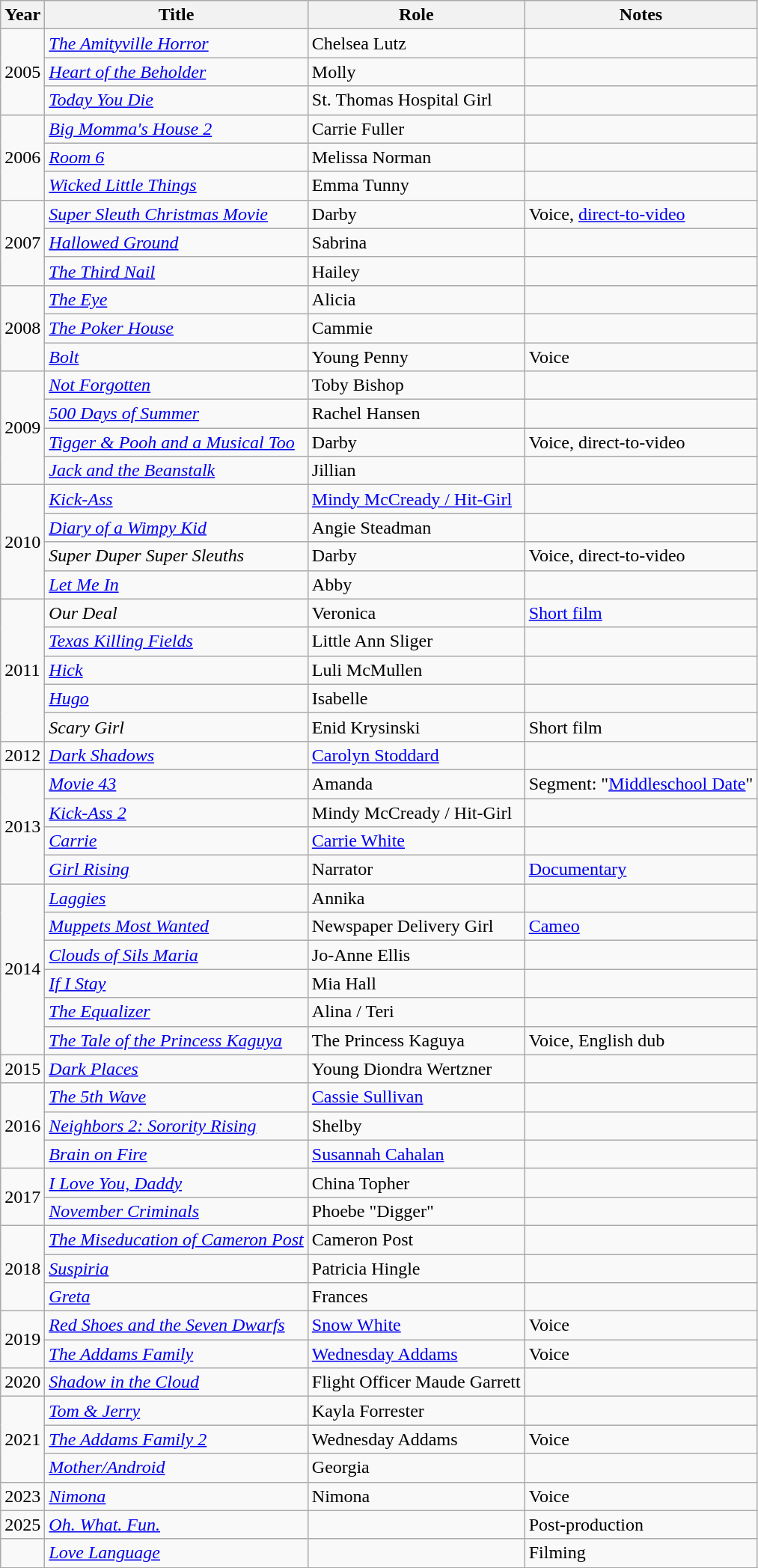<table class="wikitable sortable">
<tr>
<th>Year</th>
<th>Title</th>
<th>Role</th>
<th class="unsortable">Notes</th>
</tr>
<tr>
<td rowspan=3>2005</td>
<td><em><a href='#'>The Amityville Horror</a></em></td>
<td>Chelsea Lutz</td>
<td></td>
</tr>
<tr>
<td><em><a href='#'>Heart of the Beholder</a></em></td>
<td>Molly</td>
<td></td>
</tr>
<tr>
<td><em><a href='#'>Today You Die</a></em></td>
<td>St. Thomas Hospital Girl</td>
<td></td>
</tr>
<tr>
<td rowspan=3>2006</td>
<td><em><a href='#'>Big Momma's House 2</a></em></td>
<td>Carrie Fuller</td>
<td></td>
</tr>
<tr>
<td><em><a href='#'>Room 6</a></em></td>
<td>Melissa Norman</td>
<td></td>
</tr>
<tr>
<td><em><a href='#'>Wicked Little Things</a></em></td>
<td>Emma Tunny</td>
<td></td>
</tr>
<tr>
<td rowspan=3>2007</td>
<td><em><a href='#'>Super Sleuth Christmas Movie</a></em></td>
<td>Darby</td>
<td>Voice, <a href='#'>direct-to-video</a></td>
</tr>
<tr>
<td><em><a href='#'>Hallowed Ground</a></em></td>
<td>Sabrina</td>
<td></td>
</tr>
<tr>
<td><em><a href='#'>The Third Nail</a></em></td>
<td>Hailey</td>
<td></td>
</tr>
<tr>
<td rowspan=3>2008</td>
<td><em><a href='#'>The Eye</a></em></td>
<td>Alicia</td>
<td></td>
</tr>
<tr>
<td><em><a href='#'>The Poker House</a></em></td>
<td>Cammie</td>
<td></td>
</tr>
<tr>
<td><em><a href='#'>Bolt</a></em></td>
<td>Young Penny</td>
<td>Voice</td>
</tr>
<tr>
<td rowspan=4>2009</td>
<td><em><a href='#'>Not Forgotten</a></em></td>
<td>Toby Bishop</td>
<td></td>
</tr>
<tr>
<td><em><a href='#'>500 Days of Summer</a></em></td>
<td>Rachel Hansen</td>
<td></td>
</tr>
<tr>
<td><em><a href='#'>Tigger & Pooh and a Musical Too</a></em></td>
<td>Darby</td>
<td>Voice, direct-to-video</td>
</tr>
<tr>
<td><em><a href='#'>Jack and the Beanstalk</a></em></td>
<td>Jillian</td>
<td></td>
</tr>
<tr>
<td rowspan=4>2010</td>
<td><em><a href='#'>Kick-Ass</a></em></td>
<td><a href='#'>Mindy McCready / Hit-Girl</a></td>
<td></td>
</tr>
<tr>
<td><em><a href='#'>Diary of a Wimpy Kid</a></em></td>
<td>Angie Steadman</td>
<td></td>
</tr>
<tr>
<td><em>Super Duper Super Sleuths</em></td>
<td>Darby</td>
<td>Voice, direct-to-video</td>
</tr>
<tr>
<td><em><a href='#'>Let Me In</a></em></td>
<td>Abby</td>
<td></td>
</tr>
<tr>
<td rowspan=5>2011</td>
<td><em>Our Deal</em></td>
<td>Veronica</td>
<td><a href='#'>Short film</a></td>
</tr>
<tr>
<td><em><a href='#'>Texas Killing Fields</a></em></td>
<td>Little Ann Sliger</td>
<td></td>
</tr>
<tr>
<td><em><a href='#'>Hick</a></em></td>
<td>Luli McMullen</td>
<td></td>
</tr>
<tr>
<td><em><a href='#'>Hugo</a></em></td>
<td>Isabelle</td>
<td></td>
</tr>
<tr>
<td><em>Scary Girl</em></td>
<td>Enid Krysinski</td>
<td>Short film</td>
</tr>
<tr>
<td>2012</td>
<td><em><a href='#'>Dark Shadows</a></em></td>
<td><a href='#'>Carolyn Stoddard</a></td>
<td></td>
</tr>
<tr>
<td rowspan=4>2013</td>
<td><em><a href='#'>Movie 43</a></em></td>
<td>Amanda</td>
<td>Segment: "<a href='#'>Middleschool Date</a>"</td>
</tr>
<tr>
<td><em><a href='#'>Kick-Ass 2</a></em></td>
<td>Mindy McCready / Hit-Girl</td>
<td></td>
</tr>
<tr>
<td><em><a href='#'>Carrie</a></em></td>
<td><a href='#'>Carrie White</a></td>
<td></td>
</tr>
<tr>
<td><em><a href='#'>Girl Rising</a></em></td>
<td>Narrator</td>
<td><a href='#'>Documentary</a></td>
</tr>
<tr>
<td rowspan=6>2014</td>
<td><em><a href='#'>Laggies</a></em></td>
<td>Annika</td>
<td></td>
</tr>
<tr>
<td><em><a href='#'>Muppets Most Wanted</a></em></td>
<td>Newspaper Delivery Girl</td>
<td><a href='#'>Cameo</a></td>
</tr>
<tr>
<td><em><a href='#'>Clouds of Sils Maria</a></em></td>
<td>Jo-Anne Ellis</td>
<td></td>
</tr>
<tr>
<td><em><a href='#'>If I Stay</a></em></td>
<td>Mia Hall</td>
<td></td>
</tr>
<tr>
<td><em><a href='#'>The Equalizer</a></em></td>
<td>Alina / Teri</td>
<td></td>
</tr>
<tr>
<td><em><a href='#'>The Tale of the Princess Kaguya</a></em></td>
<td>The Princess Kaguya</td>
<td>Voice, English dub</td>
</tr>
<tr>
<td>2015</td>
<td><em><a href='#'>Dark Places</a></em></td>
<td>Young Diondra Wertzner</td>
<td></td>
</tr>
<tr>
<td rowspan=3>2016</td>
<td><em><a href='#'>The 5th Wave</a></em></td>
<td><a href='#'>Cassie Sullivan</a></td>
<td></td>
</tr>
<tr>
<td><em><a href='#'>Neighbors 2: Sorority Rising</a></em></td>
<td>Shelby</td>
<td></td>
</tr>
<tr>
<td><em><a href='#'>Brain on Fire</a></em></td>
<td><a href='#'>Susannah Cahalan</a></td>
<td></td>
</tr>
<tr>
<td rowspan=2>2017</td>
<td><em><a href='#'>I Love You, Daddy</a></em></td>
<td>China Topher</td>
<td></td>
</tr>
<tr>
<td><em><a href='#'>November Criminals</a></em></td>
<td>Phoebe "Digger"</td>
<td></td>
</tr>
<tr>
<td rowspan=3>2018</td>
<td><em><a href='#'>The Miseducation of Cameron Post</a></em></td>
<td>Cameron Post</td>
<td></td>
</tr>
<tr>
<td><em><a href='#'>Suspiria</a></em></td>
<td>Patricia Hingle</td>
<td></td>
</tr>
<tr>
<td><em><a href='#'>Greta</a></em></td>
<td>Frances</td>
<td></td>
</tr>
<tr>
<td rowspan=2>2019</td>
<td><em><a href='#'>Red Shoes and the Seven Dwarfs</a></em></td>
<td><a href='#'>Snow White</a></td>
<td>Voice</td>
</tr>
<tr>
<td><em><a href='#'>The Addams Family</a></em></td>
<td><a href='#'>Wednesday Addams</a></td>
<td>Voice</td>
</tr>
<tr>
<td>2020</td>
<td><em><a href='#'>Shadow in the Cloud</a></em></td>
<td>Flight Officer Maude Garrett</td>
<td></td>
</tr>
<tr>
<td rowspan=3>2021</td>
<td><em><a href='#'>Tom & Jerry</a></em></td>
<td>Kayla Forrester</td>
<td></td>
</tr>
<tr>
<td><em><a href='#'>The Addams Family 2</a></em></td>
<td>Wednesday Addams</td>
<td>Voice</td>
</tr>
<tr>
<td><em><a href='#'>Mother/Android</a></em></td>
<td>Georgia</td>
<td></td>
</tr>
<tr>
<td>2023</td>
<td><em><a href='#'>Nimona</a></em></td>
<td>Nimona</td>
<td>Voice</td>
</tr>
<tr>
<td>2025</td>
<td><em><a href='#'>Oh. What. Fun.</a></em></td>
<td></td>
<td>Post-production</td>
</tr>
<tr>
<td></td>
<td><em><a href='#'>Love Language</a></em></td>
<td></td>
<td>Filming</td>
</tr>
</table>
